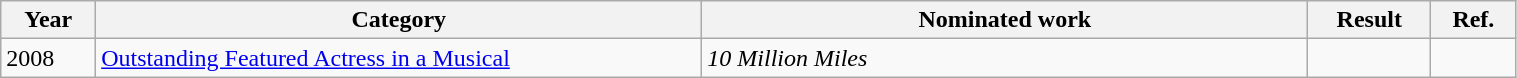<table class="wikitable" style="width:80%;">
<tr>
<th>Year</th>
<th style="width:40%;">Category</th>
<th style="width:40%;">Nominated work</th>
<th>Result</th>
<th>Ref.</th>
</tr>
<tr>
<td>2008</td>
<td><a href='#'>Outstanding Featured Actress in a Musical</a></td>
<td><em>10 Million Miles</em></td>
<td></td>
<td align="center"></td>
</tr>
</table>
